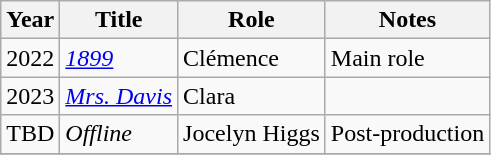<table class="wikitable sortable">
<tr>
<th>Year</th>
<th>Title</th>
<th>Role</th>
<th class="unsortable">Notes</th>
</tr>
<tr>
<td>2022</td>
<td><em><a href='#'>1899</a></em></td>
<td>Clémence</td>
<td>Main role</td>
</tr>
<tr>
<td>2023</td>
<td><em><a href='#'>Mrs. Davis</a></em></td>
<td>Clara</td>
<td></td>
</tr>
<tr>
<td>TBD</td>
<td><em>Offline</em></td>
<td>Jocelyn Higgs</td>
<td>Post-production</td>
</tr>
<tr>
</tr>
</table>
